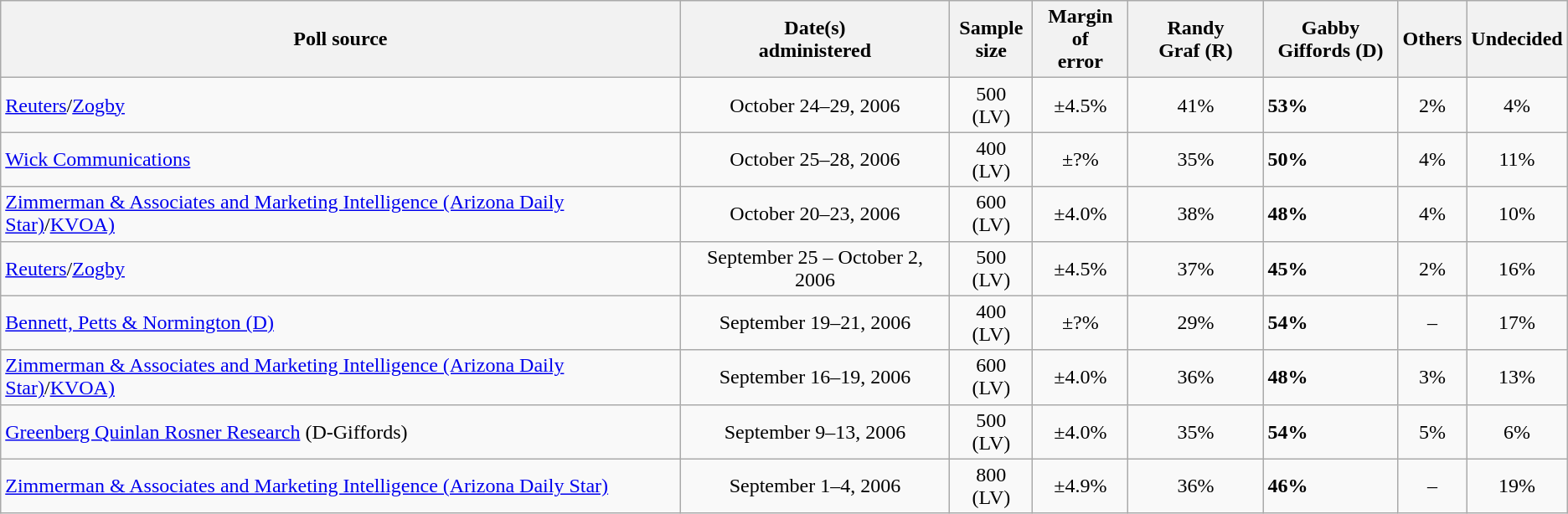<table class="wikitable">
<tr>
<th>Poll source</th>
<th>Date(s)<br>administered</th>
<th>Sample<br>size</th>
<th>Margin of <br>error</th>
<th style="width:100px;">Randy<br>Graf (R)</th>
<th style="width:100px;">Gabby<br>Giffords (D)</th>
<th>Others</th>
<th>Undecided</th>
</tr>
<tr>
<td><a href='#'>Reuters</a>/<a href='#'>Zogby</a></td>
<td align=center>October 24–29, 2006</td>
<td align=center>500 (LV)</td>
<td align=center>±4.5%</td>
<td align=center>41%</td>
<td><strong>53%</strong></td>
<td align=center>2%</td>
<td align=center>4%</td>
</tr>
<tr>
<td><a href='#'>Wick Communications</a></td>
<td align=center>October 25–28, 2006</td>
<td align=center>400 (LV)</td>
<td align=center>±?%</td>
<td align=center>35%</td>
<td><strong>50%</strong></td>
<td align=center>4%</td>
<td align=center>11%</td>
</tr>
<tr>
<td><a href='#'>Zimmerman & Associates and Marketing Intelligence (Arizona Daily Star)</a>/<a href='#'>KVOA)</a></td>
<td align=center>October 20–23, 2006</td>
<td align=center>600 (LV)</td>
<td align=center>±4.0%</td>
<td align=center>38%</td>
<td><strong>48%</strong></td>
<td align=center>4%</td>
<td align=center>10%</td>
</tr>
<tr>
<td><a href='#'>Reuters</a>/<a href='#'>Zogby</a></td>
<td align=center>September 25 – October 2, 2006</td>
<td align=center>500 (LV)</td>
<td align=center>±4.5%</td>
<td align=center>37%</td>
<td><strong>45%</strong></td>
<td align=center>2%</td>
<td align=center>16%</td>
</tr>
<tr>
<td><a href='#'>Bennett, Petts & Normington (D)</a></td>
<td align=center>September 19–21, 2006</td>
<td align=center>400 (LV)</td>
<td align=center>±?%</td>
<td align=center>29%</td>
<td><strong>54%</strong></td>
<td align=center>–</td>
<td align=center>17%</td>
</tr>
<tr>
<td><a href='#'>Zimmerman & Associates and Marketing Intelligence (Arizona Daily Star)</a>/<a href='#'>KVOA)</a></td>
<td align=center>September 16–19, 2006</td>
<td align=center>600 (LV)</td>
<td align=center>±4.0%</td>
<td align=center>36%</td>
<td><strong>48%</strong></td>
<td align=center>3%</td>
<td align=center>13%</td>
</tr>
<tr>
<td><a href='#'>Greenberg Quinlan Rosner Research</a> (D-Giffords)</td>
<td align=center>September 9–13, 2006</td>
<td align=center>500 (LV)</td>
<td align=center>±4.0%</td>
<td align=center>35%</td>
<td><strong>54%</strong></td>
<td align=center>5%</td>
<td align=center>6%</td>
</tr>
<tr>
<td><a href='#'>Zimmerman & Associates and Marketing Intelligence (Arizona Daily Star)</a></td>
<td align=center>September 1–4, 2006</td>
<td align=center>800 (LV)</td>
<td align=center>±4.9%</td>
<td align=center>36%</td>
<td><strong>46%</strong></td>
<td align=center>–</td>
<td align=center>19%</td>
</tr>
</table>
